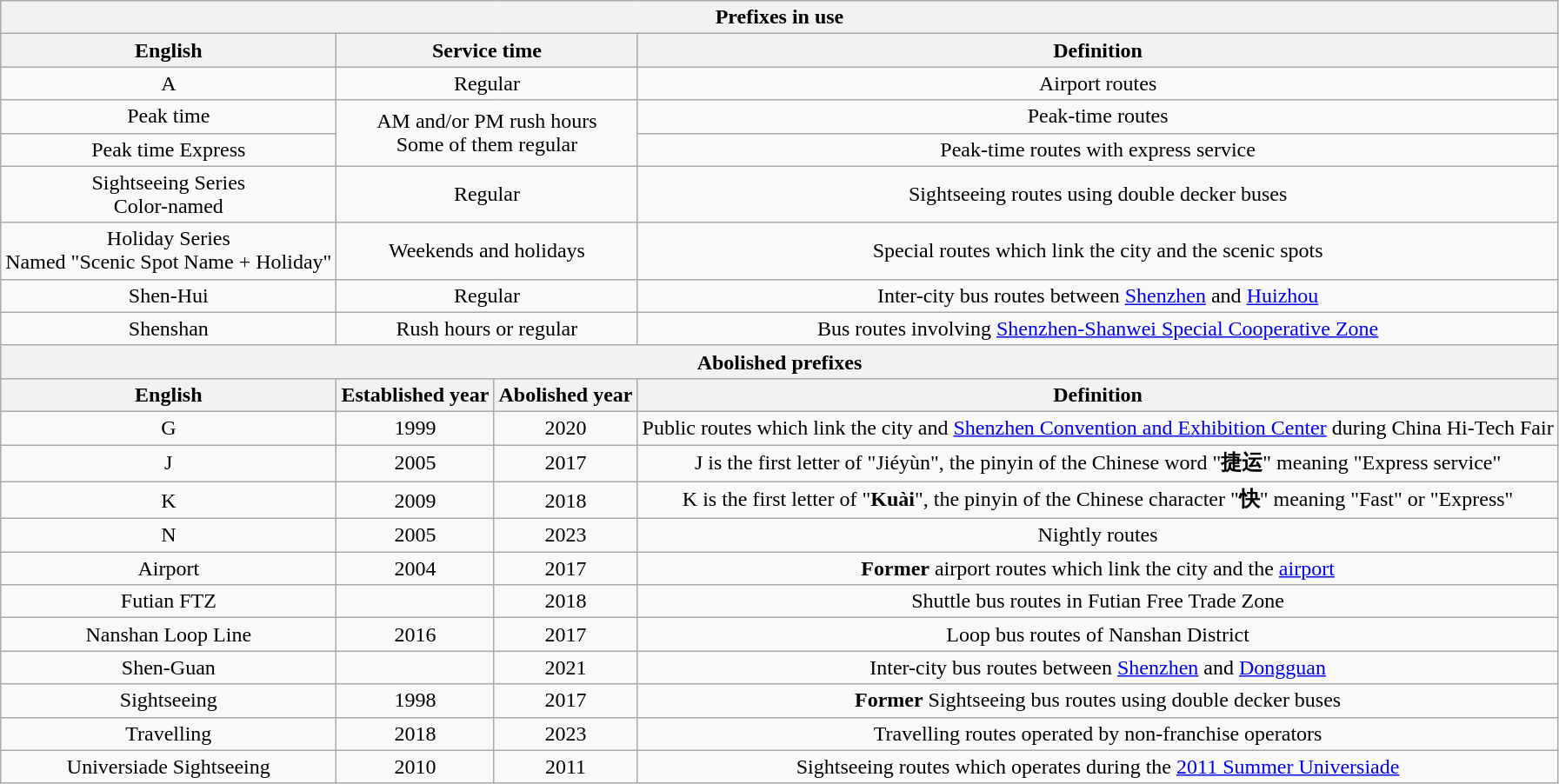<table class="wikitable" style="text-align: center;">
<tr>
<th colspan="4">Prefixes in use</th>
</tr>
<tr>
<th>English</th>
<th colspan="2">Service time</th>
<th>Definition</th>
</tr>
<tr>
<td>A</td>
<td colspan="2">Regular</td>
<td>Airport routes</td>
</tr>
<tr>
<td>Peak time</td>
<td colspan="2" rowspan="2">AM and/or PM rush hours<br>Some of them regular</td>
<td>Peak-time routes</td>
</tr>
<tr>
<td>Peak time Express</td>
<td>Peak-time routes with express service</td>
</tr>
<tr>
<td>Sightseeing Series<br>Color-named</td>
<td colspan="2">Regular</td>
<td>Sightseeing routes using double decker buses</td>
</tr>
<tr>
<td>Holiday Series<br>Named "Scenic Spot Name + Holiday"</td>
<td colspan="2">Weekends and holidays</td>
<td>Special routes which link the city and the scenic spots</td>
</tr>
<tr>
<td>Shen-Hui</td>
<td colspan="2">Regular</td>
<td>Inter-city bus routes between <a href='#'>Shenzhen</a> and <a href='#'>Huizhou</a></td>
</tr>
<tr>
<td>Shenshan</td>
<td colspan="2">Rush hours or regular</td>
<td>Bus routes involving <a href='#'>Shenzhen-Shanwei Special Cooperative Zone</a></td>
</tr>
<tr>
<th colspan="4">Abolished prefixes</th>
</tr>
<tr>
<th>English</th>
<th>Established year</th>
<th>Abolished year</th>
<th>Definition</th>
</tr>
<tr>
<td>G</td>
<td>1999</td>
<td>2020</td>
<td>Public routes which link the city and <a href='#'>Shenzhen Convention and Exhibition Center</a> during China Hi-Tech Fair</td>
</tr>
<tr>
<td>J</td>
<td>2005</td>
<td>2017</td>
<td>J is the first letter of "Jiéyùn", the pinyin of the Chinese word "<strong>捷运</strong>" meaning "Express service"</td>
</tr>
<tr>
<td>K</td>
<td>2009</td>
<td>2018</td>
<td>K is the first letter of "<strong>Kuài</strong>", the pinyin of the Chinese character "<strong>快</strong>" meaning "Fast" or "Express"</td>
</tr>
<tr>
<td>N</td>
<td>2005</td>
<td>2023</td>
<td>Nightly routes</td>
</tr>
<tr>
<td>Airport</td>
<td>2004</td>
<td>2017</td>
<td><strong>Former</strong> airport routes which link the city and the <a href='#'>airport</a></td>
</tr>
<tr>
<td>Futian FTZ</td>
<td></td>
<td>2018</td>
<td>Shuttle bus routes in Futian Free Trade Zone</td>
</tr>
<tr>
<td>Nanshan Loop Line</td>
<td>2016</td>
<td>2017</td>
<td>Loop bus routes of Nanshan District</td>
</tr>
<tr>
<td>Shen-Guan</td>
<td></td>
<td>2021</td>
<td>Inter-city bus routes between <a href='#'>Shenzhen</a> and <a href='#'>Dongguan</a></td>
</tr>
<tr>
<td>Sightseeing</td>
<td>1998</td>
<td>2017</td>
<td><strong>Former</strong> Sightseeing bus routes using double decker buses</td>
</tr>
<tr>
<td>Travelling</td>
<td>2018</td>
<td>2023</td>
<td>Travelling routes operated by non-franchise operators</td>
</tr>
<tr>
<td>Universiade Sightseeing</td>
<td>2010</td>
<td>2011</td>
<td>Sightseeing routes which operates during the <a href='#'>2011 Summer Universiade</a></td>
</tr>
</table>
